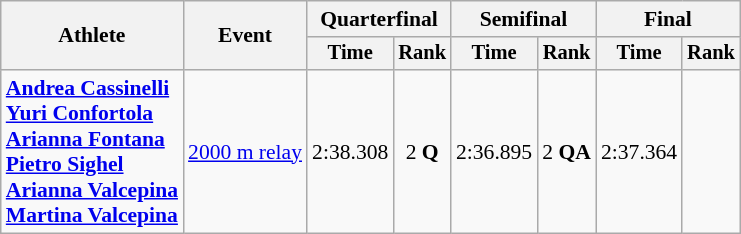<table class=wikitable style=font-size:90%;text-align:center>
<tr>
<th rowspan=2>Athlete</th>
<th rowspan=2>Event</th>
<th colspan=2>Quarterfinal</th>
<th colspan=2>Semifinal</th>
<th colspan=2>Final</th>
</tr>
<tr style=font-size:95%>
<th>Time</th>
<th>Rank</th>
<th>Time</th>
<th>Rank</th>
<th>Time</th>
<th>Rank</th>
</tr>
<tr>
<td align=left><strong><a href='#'>Andrea Cassinelli</a><br><a href='#'>Yuri Confortola</a><br><a href='#'>Arianna Fontana</a><br><a href='#'>Pietro Sighel</a><br><a href='#'>Arianna Valcepina</a><br><a href='#'>Martina Valcepina</a></strong></td>
<td align=left><a href='#'>2000 m relay</a></td>
<td>2:38.308</td>
<td>2 <strong>Q</strong></td>
<td>2:36.895</td>
<td>2 <strong>QA</strong></td>
<td>2:37.364</td>
<td></td>
</tr>
</table>
